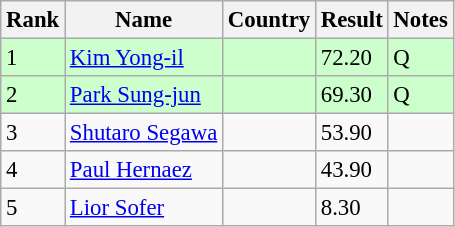<table class="wikitable" style="font-size:95%" style="text-align:center; width:35em;">
<tr>
<th>Rank</th>
<th>Name</th>
<th>Country</th>
<th>Result</th>
<th>Notes</th>
</tr>
<tr bgcolor=ccffcc>
<td>1</td>
<td align=left><a href='#'>Kim Yong-il</a></td>
<td align="left"></td>
<td>72.20</td>
<td>Q</td>
</tr>
<tr bgcolor=ccffcc>
<td>2</td>
<td align=left><a href='#'>Park Sung-jun</a></td>
<td align="left"></td>
<td>69.30</td>
<td>Q</td>
</tr>
<tr>
<td>3</td>
<td align=left><a href='#'>Shutaro Segawa</a></td>
<td align="left"></td>
<td>53.90</td>
<td></td>
</tr>
<tr>
<td>4</td>
<td align=left><a href='#'>Paul Hernaez</a></td>
<td align=left></td>
<td>43.90</td>
<td></td>
</tr>
<tr>
<td>5</td>
<td align=left><a href='#'>Lior Sofer</a></td>
<td align=left></td>
<td>8.30</td>
<td></td>
</tr>
</table>
